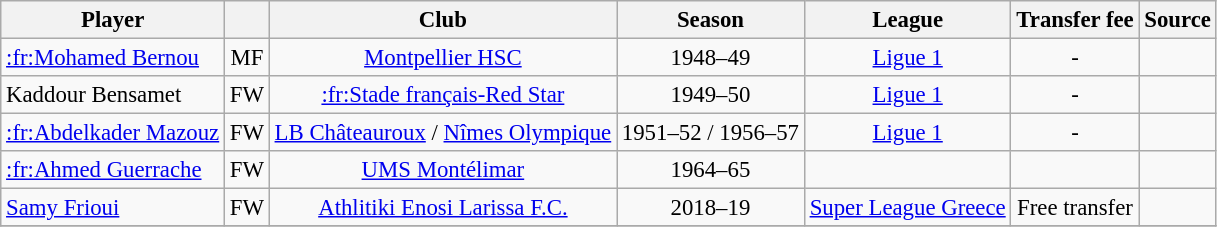<table class="wikitable plainrowheaders sortable" style="text-align:center;font-size:95%">
<tr>
<th>Player</th>
<th></th>
<th>Club</th>
<th>Season</th>
<th>League</th>
<th>Transfer fee</th>
<th>Source</th>
</tr>
<tr>
<td align="left"> <a href='#'>:fr:Mohamed Bernou</a></td>
<td>MF</td>
<td><a href='#'>Montpellier HSC</a></td>
<td>1948–49</td>
<td> <a href='#'>Ligue 1</a></td>
<td>-</td>
<td></td>
</tr>
<tr>
<td align="left"> Kaddour Bensamet</td>
<td>FW</td>
<td><a href='#'>:fr:Stade français-Red Star</a></td>
<td>1949–50</td>
<td> <a href='#'>Ligue 1</a></td>
<td>-</td>
<td></td>
</tr>
<tr>
<td align="left"> <a href='#'>:fr:Abdelkader Mazouz</a></td>
<td>FW</td>
<td><a href='#'>LB Châteauroux</a> / <a href='#'>Nîmes Olympique</a></td>
<td>1951–52 / 1956–57</td>
<td> <a href='#'>Ligue 1</a></td>
<td>-</td>
<td></td>
</tr>
<tr>
<td align="left"> <a href='#'>:fr:Ahmed Guerrache</a></td>
<td>FW</td>
<td><a href='#'>UMS Montélimar</a></td>
<td>1964–65</td>
<td></td>
<td></td>
<td></td>
</tr>
<tr>
<td align="left"> <a href='#'>Samy Frioui</a></td>
<td>FW</td>
<td><a href='#'>Athlitiki Enosi Larissa F.C.</a></td>
<td>2018–19</td>
<td> <a href='#'>Super League Greece</a></td>
<td>Free transfer</td>
<td></td>
</tr>
<tr>
</tr>
</table>
